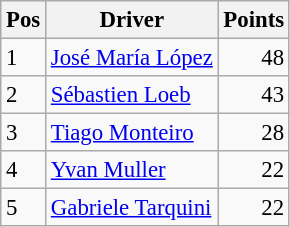<table class="wikitable" style="font-size: 95%;">
<tr>
<th>Pos</th>
<th>Driver</th>
<th>Points</th>
</tr>
<tr>
<td>1</td>
<td> <a href='#'>José María López</a></td>
<td align="right">48</td>
</tr>
<tr>
<td>2</td>
<td> <a href='#'>Sébastien Loeb</a></td>
<td align="right">43</td>
</tr>
<tr>
<td>3</td>
<td> <a href='#'>Tiago Monteiro</a></td>
<td align="right">28</td>
</tr>
<tr>
<td>4</td>
<td> <a href='#'>Yvan Muller</a></td>
<td align="right">22</td>
</tr>
<tr>
<td>5</td>
<td> <a href='#'>Gabriele Tarquini</a></td>
<td align="right">22</td>
</tr>
</table>
